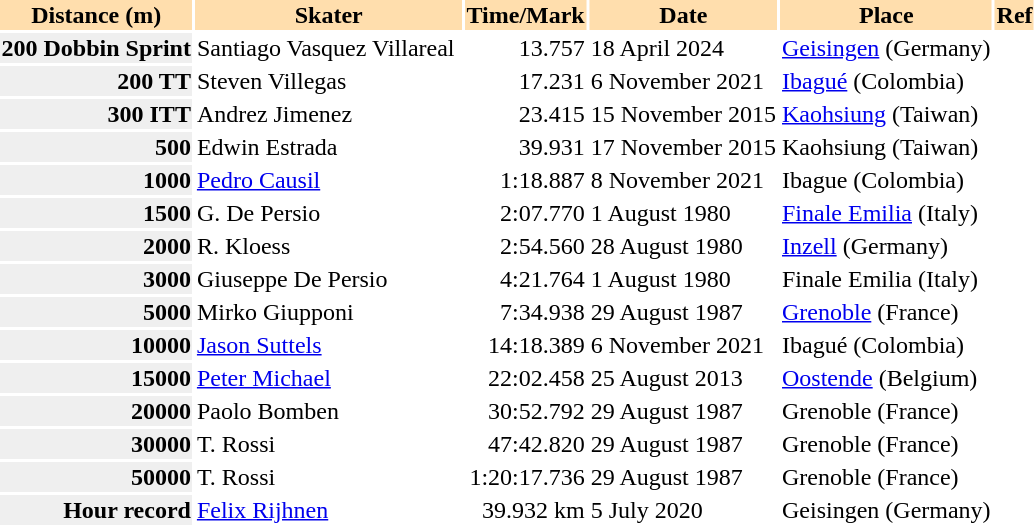<table class="toccolours">
<tr style="background:#ffdead;">
<th>Distance (m)</th>
<th colspan="2">Skater</th>
<th>Time/Mark</th>
<th>Date</th>
<th>Place</th>
<th>Ref</th>
</tr>
<tr>
<th style="background:#efefef;text-align:right;">200 Dobbin Sprint</th>
<td>Santiago Vasquez Villareal</td>
<td></td>
<td style="text-align:right;">13.757</td>
<td>18 April 2024</td>
<td><a href='#'>Geisingen</a> (Germany)</td>
<td></td>
</tr>
<tr>
<th style="background:#efefef;text-align:right;">200 TT</th>
<td>Steven Villegas</td>
<td></td>
<td style="text-align:right;">17.231</td>
<td>6 November 2021</td>
<td><a href='#'>Ibagué</a> (Colombia)</td>
</tr>
<tr>
<th style="background:#efefef;text-align:right;">300 ITT</th>
<td>Andrez Jimenez</td>
<td></td>
<td style="text-align:right;">23.415</td>
<td>15 November 2015</td>
<td><a href='#'>Kaohsiung</a> (Taiwan)</td>
</tr>
<tr>
<th style="background:#efefef;text-align:right;">500</th>
<td>Edwin Estrada</td>
<td></td>
<td style="text-align:right;">39.931</td>
<td>17 November 2015</td>
<td>Kaohsiung (Taiwan)</td>
</tr>
<tr>
<th style="background:#efefef;text-align:right;">1000</th>
<td><a href='#'>Pedro Causil</a></td>
<td></td>
<td style="text-align:right;">1:18.887</td>
<td>8 November 2021</td>
<td>Ibague (Colombia)</td>
</tr>
<tr>
<th style="background:#efefef;text-align:right;">1500</th>
<td>G. De Persio</td>
<td></td>
<td style="text-align:right;">2:07.770</td>
<td>1 August 1980</td>
<td><a href='#'>Finale Emilia</a> (Italy)</td>
</tr>
<tr>
<th style="background:#efefef;text-align:right;">2000</th>
<td>R. Kloess</td>
<td></td>
<td style="text-align:right;">2:54.560</td>
<td>28 August 1980</td>
<td><a href='#'>Inzell</a> (Germany)</td>
</tr>
<tr>
<th style="background:#efefef;text-align:right;">3000</th>
<td>Giuseppe De Persio</td>
<td></td>
<td style="text-align:right;">4:21.764</td>
<td>1 August 1980</td>
<td>Finale Emilia (Italy)</td>
</tr>
<tr>
<th style="background:#efefef;text-align:right;">5000</th>
<td>Mirko Giupponi</td>
<td></td>
<td style="text-align:right;">7:34.938</td>
<td>29 August 1987</td>
<td><a href='#'>Grenoble</a> (France)</td>
</tr>
<tr>
<th style="background:#efefef;text-align:right;">10000</th>
<td><a href='#'>Jason Suttels</a></td>
<td></td>
<td style="text-align:right;">14:18.389</td>
<td>6 November 2021</td>
<td>Ibagué (Colombia)</td>
</tr>
<tr>
<th style="background:#efefef;text-align:right;">15000</th>
<td><a href='#'>Peter Michael</a></td>
<td></td>
<td style="text-align:right;">22:02.458</td>
<td>25 August 2013</td>
<td><a href='#'>Oostende</a> (Belgium)</td>
</tr>
<tr>
<th style="background:#efefef;text-align:right;">20000</th>
<td>Paolo Bomben</td>
<td></td>
<td style="text-align:right;">30:52.792</td>
<td>29 August 1987</td>
<td>Grenoble (France)</td>
</tr>
<tr>
<th style="background:#efefef;text-align:right;">30000</th>
<td>T. Rossi</td>
<td></td>
<td style="text-align:right;">47:42.820</td>
<td>29 August 1987</td>
<td>Grenoble (France)</td>
</tr>
<tr>
<th style="background:#efefef;text-align:right;">50000</th>
<td>T. Rossi</td>
<td></td>
<td style="text-align:right;">1:20:17.736</td>
<td>29 August 1987</td>
<td>Grenoble (France)</td>
</tr>
<tr>
<th style="background:#efefef;text-align:right;">Hour record</th>
<td><a href='#'>Felix Rijhnen</a></td>
<td></td>
<td style="text-align:right;">39.932 km</td>
<td>5 July 2020</td>
<td>Geisingen (Germany)</td>
</tr>
</table>
